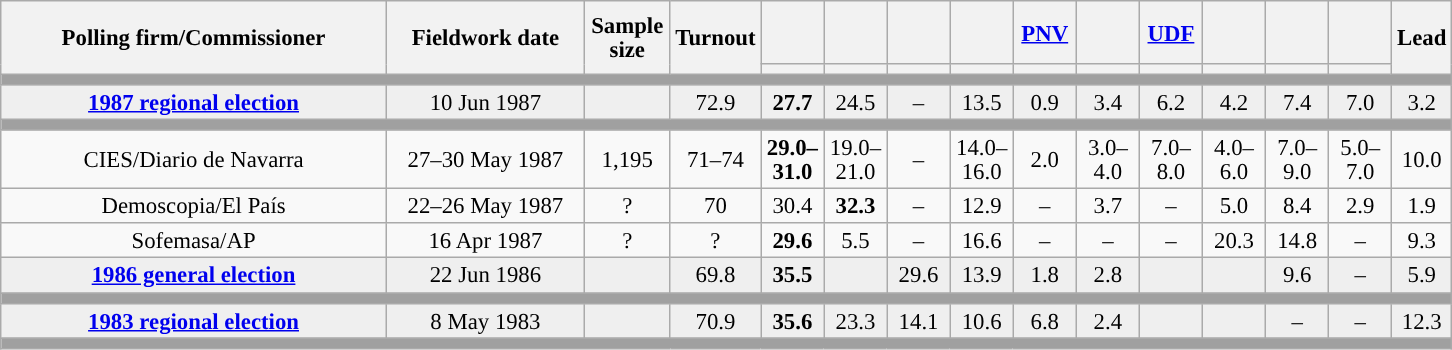<table class="wikitable collapsible collapsed" style="text-align:center; font-size:95%; line-height:16px;">
<tr style="height:42px;">
<th style="width:250px;" rowspan="2">Polling firm/Commissioner</th>
<th style="width:125px;" rowspan="2">Fieldwork date</th>
<th style="width:50px;" rowspan="2">Sample size</th>
<th style="width:45px;" rowspan="2">Turnout</th>
<th style="width:35px;"></th>
<th style="width:35px;"></th>
<th style="width:35px;"></th>
<th style="width:35px;"></th>
<th style="width:35px;"><a href='#'>PNV</a></th>
<th style="width:35px;"></th>
<th style="width:35px;"><a href='#'>UDF</a></th>
<th style="width:35px;"></th>
<th style="width:35px;"></th>
<th style="width:35px;"></th>
<th style="width:30px;" rowspan="2">Lead</th>
</tr>
<tr>
<th style="color:inherit;background:"></th>
<th style="color:inherit;background:"></th>
<th style="color:inherit;background:"></th>
<th style="color:inherit;background:"></th>
<th style="color:inherit;background:"></th>
<th style="color:inherit;background:"></th>
<th style="color:inherit;background:"></th>
<th style="color:inherit;background:"></th>
<th style="color:inherit;background:"></th>
<th style="color:inherit;background:"></th>
</tr>
<tr>
<td colspan="15" style="background:#A0A0A0"></td>
</tr>
<tr style="background:#EFEFEF;">
<td><strong><a href='#'>1987 regional election</a></strong></td>
<td>10 Jun 1987</td>
<td></td>
<td>72.9</td>
<td><strong>27.7</strong><br></td>
<td>24.5<br></td>
<td>–</td>
<td>13.5<br></td>
<td>0.9<br></td>
<td>3.4<br></td>
<td>6.2<br></td>
<td>4.2<br></td>
<td>7.4<br></td>
<td>7.0<br></td>
<td style="background:">3.2</td>
</tr>
<tr>
<td colspan="15" style="background:#A0A0A0"></td>
</tr>
<tr>
<td>CIES/Diario de Navarra</td>
<td>27–30 May 1987</td>
<td>1,195</td>
<td>71–74</td>
<td><strong>29.0–<br>31.0</strong><br></td>
<td>19.0–<br>21.0<br></td>
<td>–</td>
<td>14.0–<br>16.0<br></td>
<td>2.0<br></td>
<td>3.0–<br>4.0<br></td>
<td>7.0–<br>8.0<br></td>
<td>4.0–<br>6.0<br></td>
<td>7.0–<br>9.0<br></td>
<td>5.0–<br>7.0<br></td>
<td style="background:">10.0</td>
</tr>
<tr>
<td>Demoscopia/El País</td>
<td>22–26 May 1987</td>
<td>?</td>
<td>70</td>
<td>30.4<br></td>
<td><strong>32.3</strong><br></td>
<td>–</td>
<td>12.9<br></td>
<td>–</td>
<td>3.7<br></td>
<td>–</td>
<td>5.0<br></td>
<td>8.4<br></td>
<td>2.9<br></td>
<td style="background:">1.9</td>
</tr>
<tr>
<td>Sofemasa/AP</td>
<td>16 Apr 1987</td>
<td>?</td>
<td>?</td>
<td><strong>29.6</strong></td>
<td>5.5</td>
<td>–</td>
<td>16.6</td>
<td>–</td>
<td>–</td>
<td>–</td>
<td>20.3</td>
<td>14.8</td>
<td>–</td>
<td style="background:">9.3</td>
</tr>
<tr style="background:#EFEFEF;">
<td><strong><a href='#'>1986 general election</a></strong></td>
<td>22 Jun 1986</td>
<td></td>
<td>69.8</td>
<td><strong>35.5</strong><br></td>
<td></td>
<td>29.6<br></td>
<td>13.9<br></td>
<td>1.8<br></td>
<td>2.8<br></td>
<td></td>
<td></td>
<td>9.6<br></td>
<td>–</td>
<td style="background:">5.9</td>
</tr>
<tr>
<td colspan="15" style="background:#A0A0A0"></td>
</tr>
<tr style="background:#EFEFEF;">
<td><strong><a href='#'>1983 regional election</a></strong></td>
<td>8 May 1983</td>
<td></td>
<td>70.9</td>
<td><strong>35.6</strong><br></td>
<td>23.3<br></td>
<td>14.1<br></td>
<td>10.6<br></td>
<td>6.8<br></td>
<td>2.4<br></td>
<td></td>
<td></td>
<td>–</td>
<td>–</td>
<td style="background:">12.3</td>
</tr>
<tr>
<td colspan="15" style="background:#A0A0A0"></td>
</tr>
</table>
